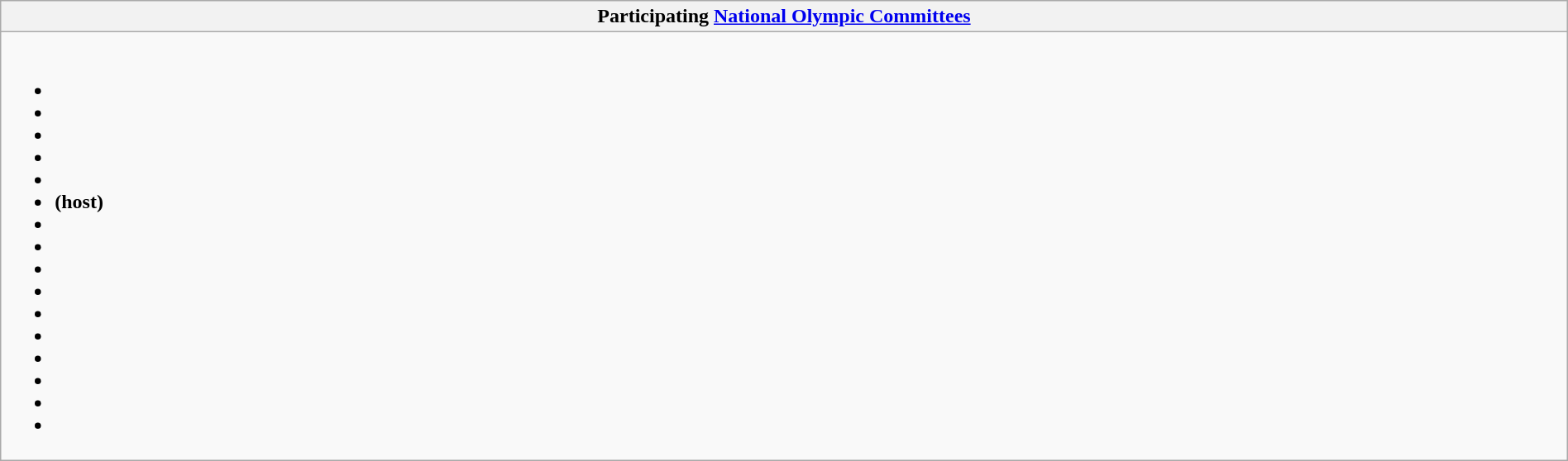<table class="wikitable collapsible" style="width:100%;">
<tr>
<th>Participating <a href='#'>National Olympic Committees</a></th>
</tr>
<tr>
<td><br><ul><li></li><li></li><li></li><li></li><li></li><li> <strong>(host)</strong></li><li></li><li></li><li></li><li></li><li></li><li></li><li></li><li></li><li></li><li></li></ul></td>
</tr>
</table>
